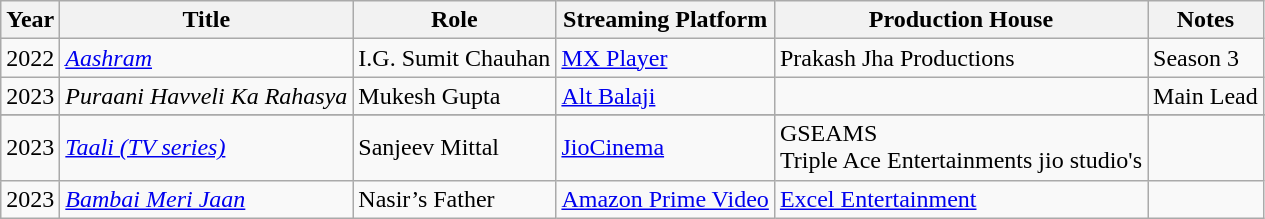<table class="wikitable sortable">
<tr>
<th>Year</th>
<th>Title</th>
<th>Role</th>
<th>Streaming Platform</th>
<th>Production House</th>
<th class="unsortable">Notes</th>
</tr>
<tr>
<td>2022</td>
<td><em><a href='#'>Aashram</a></em></td>
<td>I.G. Sumit Chauhan</td>
<td><a href='#'>MX Player</a></td>
<td>Prakash Jha Productions</td>
<td>Season 3</td>
</tr>
<tr>
<td>2023</td>
<td><em>Puraani Havveli Ka Rahasya</em></td>
<td>Mukesh Gupta</td>
<td><a href='#'>Alt Balaji</a></td>
<td></td>
<td>Main Lead</td>
</tr>
<tr>
</tr>
<tr>
<td>2023</td>
<td><em><a href='#'>Taali (TV series)</a></em></td>
<td>Sanjeev Mittal</td>
<td><a href='#'>JioCinema</a></td>
<td>GSEAMS<br>Triple Ace Entertainments jio studio's</td>
<td></td>
</tr>
<tr>
<td>2023</td>
<td><em><a href='#'>Bambai Meri Jaan</a></em></td>
<td>Nasir’s Father</td>
<td><a href='#'>Amazon Prime Video</a></td>
<td><a href='#'>Excel Entertainment</a></td>
<td></td>
</tr>
</table>
